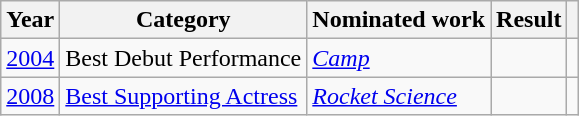<table class="wikitable sortable">
<tr>
<th>Year</th>
<th>Category</th>
<th>Nominated work</th>
<th>Result</th>
<th class="unsortable"></th>
</tr>
<tr>
<td><a href='#'>2004</a></td>
<td>Best Debut Performance</td>
<td><em><a href='#'>Camp</a></em></td>
<td></td>
<td style="text-align: center;"></td>
</tr>
<tr>
<td><a href='#'>2008</a></td>
<td><a href='#'>Best Supporting Actress</a></td>
<td><em><a href='#'>Rocket Science</a></em></td>
<td></td>
<td style="text-align: center;"></td>
</tr>
</table>
